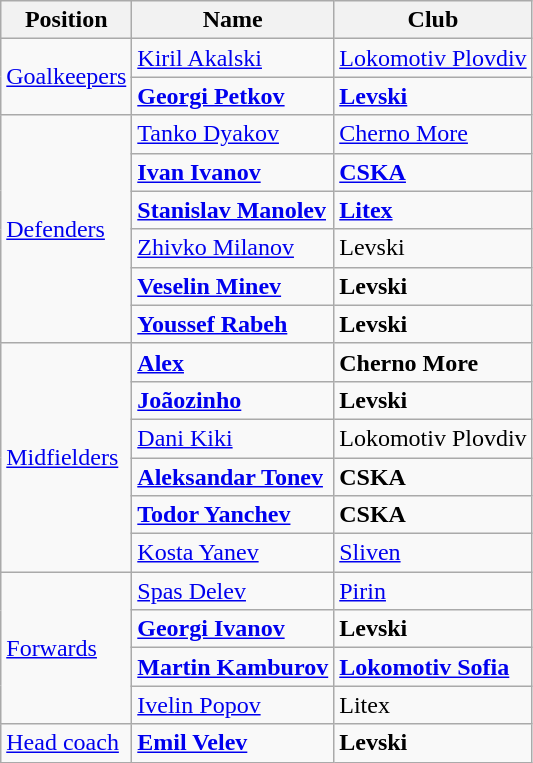<table class="wikitable" border="1">
<tr>
<th>Position</th>
<th>Name</th>
<th>Club</th>
</tr>
<tr>
<td rowspan="2"><a href='#'>Goalkeepers</a></td>
<td><a href='#'>Kiril Akalski</a></td>
<td><a href='#'>Lokomotiv Plovdiv</a></td>
</tr>
<tr>
<td><strong><a href='#'>Georgi Petkov</a></strong></td>
<td><strong><a href='#'>Levski</a></strong></td>
</tr>
<tr>
<td rowspan="6"><a href='#'>Defenders</a></td>
<td><a href='#'>Tanko Dyakov</a></td>
<td><a href='#'>Cherno More</a></td>
</tr>
<tr>
<td><strong><a href='#'>Ivan Ivanov</a></strong></td>
<td><strong><a href='#'>CSKA</a></strong></td>
</tr>
<tr>
<td><strong><a href='#'>Stanislav Manolev</a></strong></td>
<td><strong><a href='#'>Litex</a></strong></td>
</tr>
<tr>
<td><a href='#'>Zhivko Milanov</a></td>
<td>Levski</td>
</tr>
<tr>
<td><strong><a href='#'>Veselin Minev</a></strong></td>
<td><strong>Levski</strong></td>
</tr>
<tr>
<td><strong><a href='#'>Youssef Rabeh</a></strong></td>
<td><strong>Levski</strong></td>
</tr>
<tr>
<td rowspan="6"><a href='#'>Midfielders</a></td>
<td><strong><a href='#'>Alex</a></strong></td>
<td><strong>Cherno More</strong></td>
</tr>
<tr>
<td><strong><a href='#'>Joãozinho</a></strong></td>
<td><strong>Levski</strong></td>
</tr>
<tr>
<td><a href='#'>Dani Kiki</a></td>
<td>Lokomotiv Plovdiv</td>
</tr>
<tr>
<td><strong><a href='#'>Aleksandar Tonev</a></strong></td>
<td><strong>CSKA</strong></td>
</tr>
<tr>
<td><strong><a href='#'>Todor Yanchev</a></strong></td>
<td><strong>CSKA</strong></td>
</tr>
<tr>
<td><a href='#'>Kosta Yanev</a></td>
<td><a href='#'>Sliven</a></td>
</tr>
<tr>
<td rowspan="4"><a href='#'>Forwards</a></td>
<td><a href='#'>Spas Delev</a></td>
<td><a href='#'>Pirin</a></td>
</tr>
<tr>
<td><strong><a href='#'>Georgi Ivanov</a></strong></td>
<td><strong>Levski</strong></td>
</tr>
<tr>
<td><strong><a href='#'>Martin Kamburov</a></strong></td>
<td><strong><a href='#'>Lokomotiv Sofia</a></strong></td>
</tr>
<tr>
<td><a href='#'>Ivelin Popov</a></td>
<td>Litex</td>
</tr>
<tr>
<td><a href='#'>Head coach</a></td>
<td><strong><a href='#'>Emil Velev</a></strong></td>
<td><strong>Levski</strong></td>
</tr>
</table>
